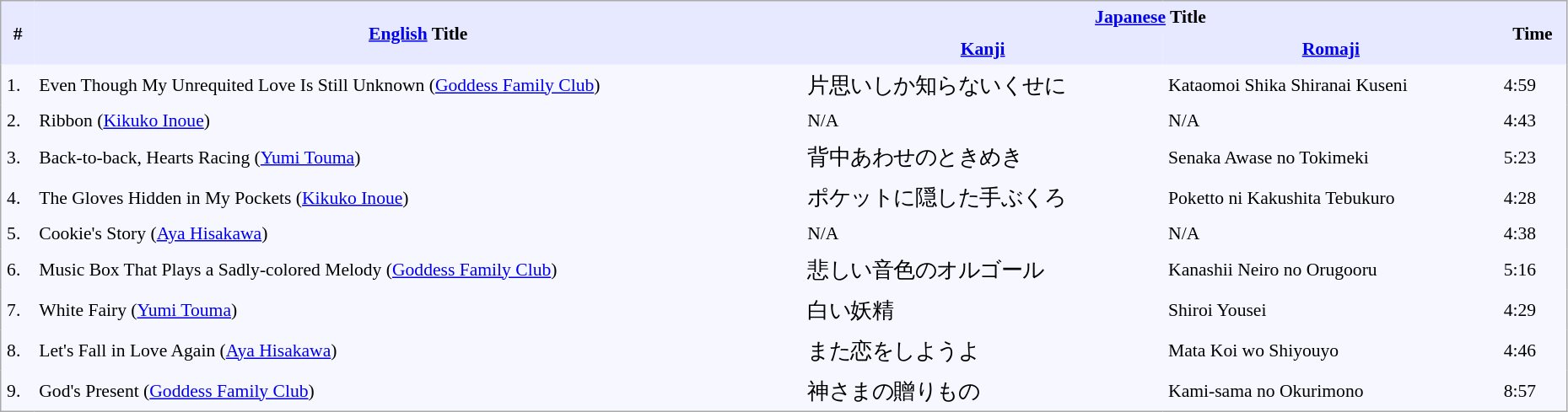<table border="0" cellpadding="4" cellspacing="0"  style="border:1px #aaa solid; border-collapse:collapse; padding:0.2em; margin:0 1em 1em; background:#f7f8ff; font-size:0.9em; width:98%;">
<tr style="vertical-align:middle; background:#e6e9ff;">
<th rowspan="2">#</th>
<th rowspan="2"><a href='#'>English</a> Title</th>
<th colspan="2"><a href='#'>Japanese</a> Title</th>
<th rowspan="2">Time</th>
</tr>
<tr style="background:#e6e9ff;">
<th><a href='#'>Kanji</a></th>
<th><a href='#'>Romaji</a></th>
</tr>
<tr>
<td>1.</td>
<td>Even Though My Unrequited Love Is Still Unknown (<a href='#'>Goddess Family Club</a>)</td>
<td style="font-size: 120%;">片思いしか知らないくせに</td>
<td>Kataomoi Shika Shiranai Kuseni</td>
<td>4:59</td>
</tr>
<tr>
<td>2.</td>
<td>Ribbon (<a href='#'>Kikuko Inoue</a>)</td>
<td>N/A</td>
<td>N/A</td>
<td>4:43</td>
</tr>
<tr>
<td>3.</td>
<td>Back-to-back, Hearts Racing (<a href='#'>Yumi Touma</a>)</td>
<td style="font-size: 120%;">背中あわせのときめき</td>
<td>Senaka Awase no Tokimeki</td>
<td>5:23</td>
</tr>
<tr>
<td>4.</td>
<td>The Gloves Hidden in My Pockets (<a href='#'>Kikuko Inoue</a>)</td>
<td style="font-size: 120%;">ポケットに隠した手ぶくろ</td>
<td>Poketto ni Kakushita Tebukuro</td>
<td>4:28</td>
</tr>
<tr>
<td>5.</td>
<td>Cookie's Story (<a href='#'>Aya Hisakawa</a>)</td>
<td>N/A</td>
<td>N/A</td>
<td>4:38</td>
</tr>
<tr>
<td>6.</td>
<td>Music Box That Plays a Sadly-colored Melody (<a href='#'>Goddess Family Club</a>)</td>
<td style="font-size: 120%;">悲しい音色のオルゴール</td>
<td>Kanashii Neiro no Orugooru</td>
<td>5:16</td>
</tr>
<tr>
<td>7.</td>
<td>White Fairy (<a href='#'>Yumi Touma</a>)</td>
<td style="font-size: 120%;">白い妖精</td>
<td>Shiroi Yousei</td>
<td>4:29</td>
</tr>
<tr>
<td>8.</td>
<td>Let's Fall in Love Again (<a href='#'>Aya Hisakawa</a>)</td>
<td style="font-size: 120%;">また恋をしようよ</td>
<td>Mata Koi wo Shiyouyo</td>
<td>4:46</td>
</tr>
<tr>
<td>9.</td>
<td>God's Present (<a href='#'>Goddess Family Club</a>)</td>
<td style="font-size: 120%;">神さまの贈りもの</td>
<td>Kami-sama no Okurimono</td>
<td>8:57</td>
</tr>
</table>
